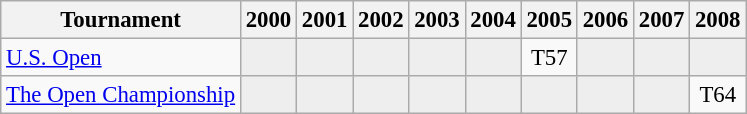<table class="wikitable" style="font-size:95%;text-align:center;">
<tr>
<th>Tournament</th>
<th>2000</th>
<th>2001</th>
<th>2002</th>
<th>2003</th>
<th>2004</th>
<th>2005</th>
<th>2006</th>
<th>2007</th>
<th>2008</th>
</tr>
<tr>
<td align=left><a href='#'>U.S. Open</a></td>
<td style="background:#eeeeee;"></td>
<td style="background:#eeeeee;"></td>
<td style="background:#eeeeee;"></td>
<td style="background:#eeeeee;"></td>
<td style="background:#eeeeee;"></td>
<td>T57</td>
<td style="background:#eeeeee;"></td>
<td style="background:#eeeeee;"></td>
<td style="background:#eeeeee;"></td>
</tr>
<tr>
<td align=left><a href='#'>The Open Championship</a></td>
<td style="background:#eeeeee;"></td>
<td style="background:#eeeeee;"></td>
<td style="background:#eeeeee;"></td>
<td style="background:#eeeeee;"></td>
<td style="background:#eeeeee;"></td>
<td style="background:#eeeeee;"></td>
<td style="background:#eeeeee;"></td>
<td style="background:#eeeeee;"></td>
<td>T64</td>
</tr>
</table>
